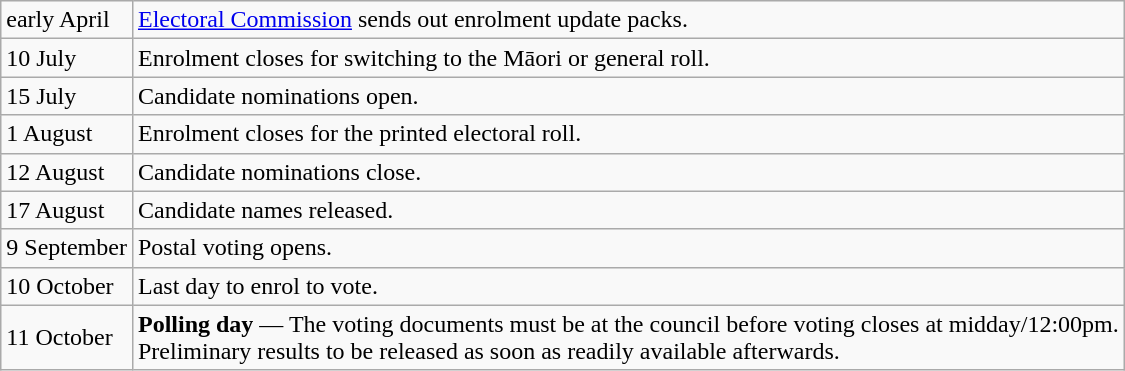<table class="wikitable">
<tr>
<td>early April</td>
<td><a href='#'>Electoral Commission</a> sends out enrolment update packs.</td>
</tr>
<tr>
<td>10 July</td>
<td>Enrolment closes for switching to the Māori or general roll.</td>
</tr>
<tr>
<td>15 July</td>
<td>Candidate nominations open.</td>
</tr>
<tr>
<td>1 August</td>
<td>Enrolment closes for the printed electoral roll.</td>
</tr>
<tr>
<td>12 August</td>
<td>Candidate nominations close.</td>
</tr>
<tr>
<td>17 August</td>
<td>Candidate names released.</td>
</tr>
<tr>
<td>9 September</td>
<td>Postal voting opens.<br></td>
</tr>
<tr>
<td>10 October</td>
<td>Last day to enrol to vote.</td>
</tr>
<tr>
<td>11 October</td>
<td><strong>Polling day</strong> — The voting documents must be at the council before voting closes at midday/12:00pm.<br>Preliminary results to be released as soon as readily available afterwards.</td>
</tr>
</table>
